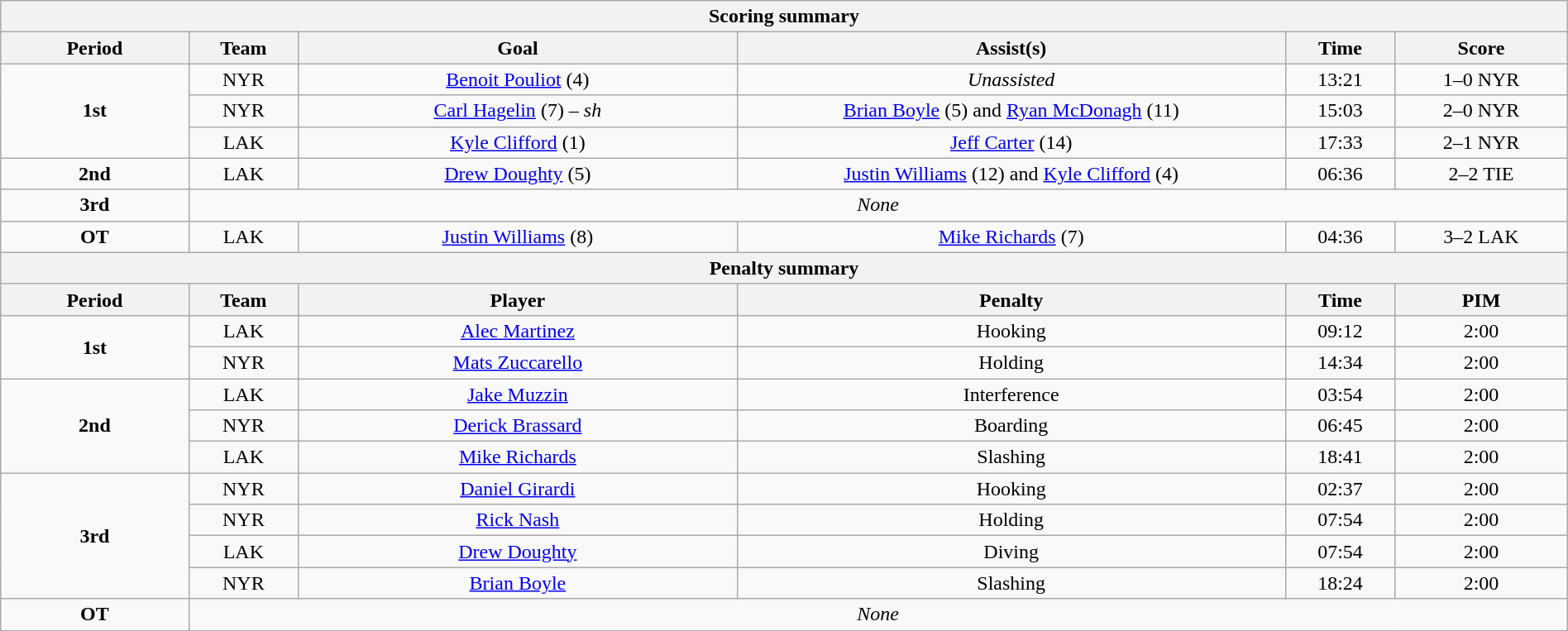<table style="width:100%;" class="wikitable">
<tr>
<th colspan=6>Scoring summary</th>
</tr>
<tr>
<th style="width:12%;">Period</th>
<th style="width:7%;">Team</th>
<th style="width:28%;">Goal</th>
<th style="width:35%;">Assist(s)</th>
<th style="width:7%;">Time</th>
<th style="width:11%;">Score</th>
</tr>
<tr>
<td style="text-align:center;" rowspan="3"><strong>1st</strong></td>
<td align=center>NYR</td>
<td align=center><a href='#'>Benoit Pouliot</a> (4)</td>
<td align=center><em>Unassisted</em></td>
<td align=center>13:21</td>
<td align=center>1–0 NYR</td>
</tr>
<tr>
<td align=center>NYR</td>
<td align=center><a href='#'>Carl Hagelin</a> (7) – <em>sh</em></td>
<td align=center><a href='#'>Brian Boyle</a> (5) and <a href='#'>Ryan McDonagh</a> (11)</td>
<td align=center>15:03</td>
<td align=center>2–0 NYR</td>
</tr>
<tr>
<td align=center>LAK</td>
<td align=center><a href='#'>Kyle Clifford</a> (1)</td>
<td align=center><a href='#'>Jeff Carter</a> (14)</td>
<td align=center>17:33</td>
<td align=center>2–1 NYR</td>
</tr>
<tr>
<td style="text-align:center;"><strong>2nd</strong></td>
<td align=center>LAK</td>
<td align=center><a href='#'>Drew Doughty</a> (5)</td>
<td align=center><a href='#'>Justin Williams</a> (12) and <a href='#'>Kyle Clifford</a> (4)</td>
<td align=center>06:36</td>
<td align=center>2–2 TIE</td>
</tr>
<tr style="text-align:center;">
<td><strong>3rd</strong></td>
<td colspan="5"><em>None</em></td>
</tr>
<tr>
<td style="text-align:center;"><strong>OT</strong></td>
<td align=center>LAK</td>
<td align=center><a href='#'>Justin Williams</a> (8)</td>
<td align=center><a href='#'>Mike Richards</a> (7)</td>
<td align=center>04:36</td>
<td align=center>3–2 LAK</td>
</tr>
<tr>
<th colspan=6>Penalty summary</th>
</tr>
<tr>
<th style="width:12%;">Period</th>
<th style="width:7%;">Team</th>
<th style="width:28%;">Player</th>
<th style="width:35%;">Penalty</th>
<th style="width:7%;">Time</th>
<th style="width:11%;">PIM</th>
</tr>
<tr>
<td style="text-align:center;" rowspan="2"><strong>1st</strong></td>
<td align=center>LAK</td>
<td align=center><a href='#'>Alec Martinez</a></td>
<td align=center>Hooking</td>
<td align=center>09:12</td>
<td align=center>2:00</td>
</tr>
<tr>
<td align=center>NYR</td>
<td align=center><a href='#'>Mats Zuccarello</a></td>
<td align=center>Holding</td>
<td align=center>14:34</td>
<td align=center>2:00</td>
</tr>
<tr>
<td style="text-align:center;" rowspan="3"><strong>2nd</strong></td>
<td align=center>LAK</td>
<td align=center><a href='#'>Jake Muzzin</a></td>
<td align=center>Interference</td>
<td align=center>03:54</td>
<td align=center>2:00</td>
</tr>
<tr>
<td align=center>NYR</td>
<td align=center><a href='#'>Derick Brassard</a></td>
<td align=center>Boarding</td>
<td align=center>06:45</td>
<td align=center>2:00</td>
</tr>
<tr>
<td align=center>LAK</td>
<td align=center><a href='#'>Mike Richards</a></td>
<td align=center>Slashing</td>
<td align=center>18:41</td>
<td align=center>2:00</td>
</tr>
<tr>
<td style="text-align:center;" rowspan="4"><strong>3rd</strong></td>
<td align=center>NYR</td>
<td align=center><a href='#'>Daniel Girardi</a></td>
<td align=center>Hooking</td>
<td align=center>02:37</td>
<td align=center>2:00</td>
</tr>
<tr>
<td align=center>NYR</td>
<td align=center><a href='#'>Rick Nash</a></td>
<td align=center>Holding</td>
<td align=center>07:54</td>
<td align=center>2:00</td>
</tr>
<tr>
<td align=center>LAK</td>
<td align=center><a href='#'>Drew Doughty</a></td>
<td align=center>Diving</td>
<td align=center>07:54</td>
<td align=center>2:00</td>
</tr>
<tr>
<td align=center>NYR</td>
<td align=center><a href='#'>Brian Boyle</a></td>
<td align=center>Slashing</td>
<td align=center>18:24</td>
<td align=center>2:00</td>
</tr>
<tr style="text-align:center;">
<td><strong>OT</strong></td>
<td colspan="5"><em>None</em></td>
</tr>
</table>
